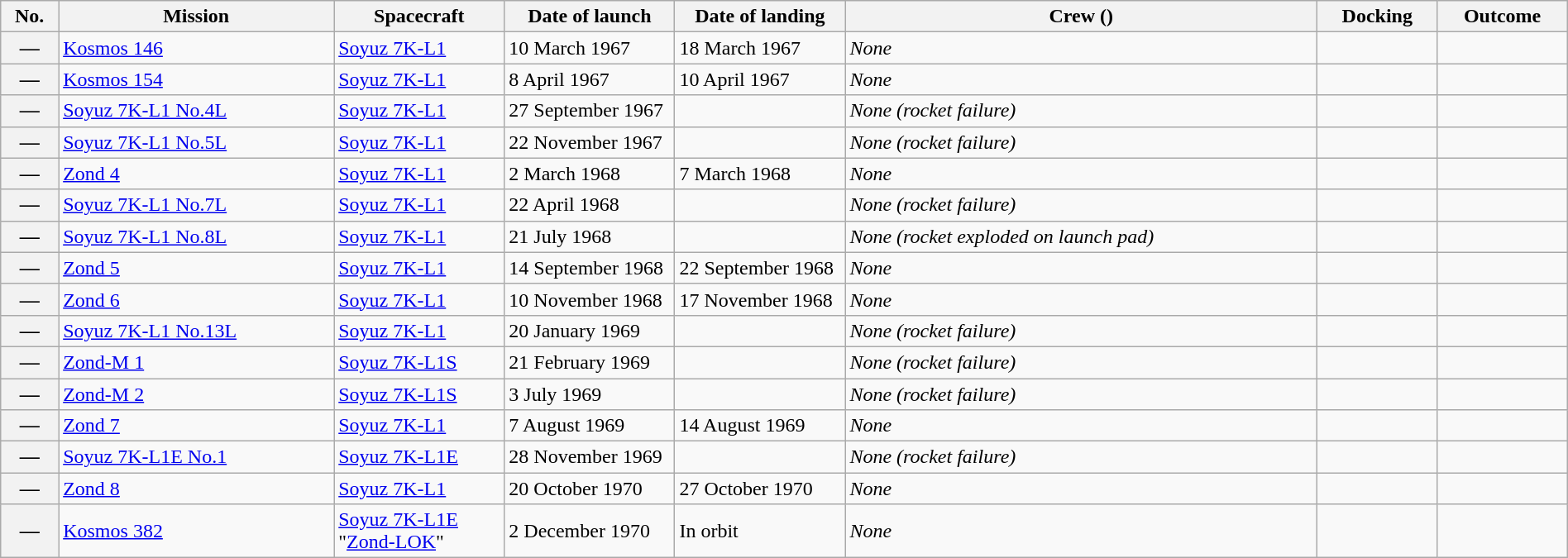<table class="wikitable" width="100%">
<tr>
<th>No.</th>
<th>Mission</th>
<th width="130">Spacecraft</th>
<th width="130">Date of launch</th>
<th width="130">Date of landing</th>
<th>Crew ()</th>
<th>Docking</th>
<th>Outcome</th>
</tr>
<tr>
<th>—</th>
<td><a href='#'>Kosmos 146</a></td>
<td><a href='#'>Soyuz 7K-L1</a></td>
<td>10 March 1967</td>
<td>18 March 1967</td>
<td><em>None</em></td>
<td></td>
<td></td>
</tr>
<tr>
<th>—</th>
<td><a href='#'>Kosmos 154</a></td>
<td><a href='#'>Soyuz 7K-L1</a></td>
<td>8 April 1967</td>
<td>10 April 1967</td>
<td><em>None</em></td>
<td></td>
<td></td>
</tr>
<tr>
<th>—</th>
<td><a href='#'>Soyuz 7K-L1 No.4L</a></td>
<td><a href='#'>Soyuz 7K-L1</a></td>
<td>27 September 1967</td>
<td></td>
<td><em>None (rocket failure)</em></td>
<td></td>
<td></td>
</tr>
<tr>
<th>—</th>
<td><a href='#'>Soyuz 7K-L1 No.5L</a></td>
<td><a href='#'>Soyuz 7K-L1</a></td>
<td>22 November 1967</td>
<td></td>
<td><em>None (rocket failure)</em></td>
<td></td>
<td></td>
</tr>
<tr>
<th>—</th>
<td><a href='#'>Zond 4</a></td>
<td><a href='#'>Soyuz 7K-L1</a></td>
<td>2 March 1968</td>
<td>7 March 1968</td>
<td><em>None</em></td>
<td></td>
<td></td>
</tr>
<tr>
<th>—</th>
<td><a href='#'>Soyuz 7K-L1 No.7L</a></td>
<td><a href='#'>Soyuz 7K-L1</a></td>
<td>22 April 1968</td>
<td></td>
<td><em>None (rocket failure)</em></td>
<td></td>
<td></td>
</tr>
<tr>
<th>—</th>
<td><a href='#'>Soyuz 7K-L1 No.8L</a></td>
<td><a href='#'>Soyuz 7K-L1</a></td>
<td>21 July 1968</td>
<td></td>
<td><em>None (rocket exploded on launch pad)</em></td>
<td></td>
<td></td>
</tr>
<tr>
<th>—</th>
<td><a href='#'>Zond 5</a></td>
<td><a href='#'>Soyuz 7K-L1</a></td>
<td>14 September 1968</td>
<td>22 September 1968</td>
<td><em>None</em></td>
<td></td>
<td></td>
</tr>
<tr>
<th>—</th>
<td><a href='#'>Zond 6</a></td>
<td><a href='#'>Soyuz 7K-L1</a></td>
<td>10 November 1968</td>
<td>17 November 1968</td>
<td><em>None</em></td>
<td></td>
<td></td>
</tr>
<tr>
<th>—</th>
<td><a href='#'>Soyuz 7K-L1 No.13L</a></td>
<td><a href='#'>Soyuz 7K-L1</a></td>
<td>20 January 1969</td>
<td></td>
<td><em>None (rocket failure)</em></td>
<td></td>
<td></td>
</tr>
<tr>
<th>—</th>
<td><a href='#'>Zond-M 1</a></td>
<td><a href='#'>Soyuz 7K-L1S</a></td>
<td>21 February 1969</td>
<td></td>
<td><em>None (rocket failure)</em></td>
<td></td>
<td></td>
</tr>
<tr>
<th>—</th>
<td><a href='#'>Zond-M 2</a></td>
<td><a href='#'>Soyuz 7K-L1S</a></td>
<td>3 July 1969</td>
<td></td>
<td><em>None (rocket failure)</em></td>
<td></td>
<td></td>
</tr>
<tr>
<th>—</th>
<td><a href='#'>Zond 7</a></td>
<td><a href='#'>Soyuz 7K-L1</a></td>
<td>7 August 1969</td>
<td>14 August 1969</td>
<td><em>None</em></td>
<td></td>
<td></td>
</tr>
<tr>
<th>—</th>
<td><a href='#'>Soyuz 7K-L1E No.1</a></td>
<td><a href='#'>Soyuz 7K-L1E</a></td>
<td>28 November 1969</td>
<td></td>
<td><em>None (rocket failure)</em></td>
<td></td>
<td></td>
</tr>
<tr>
<th>—</th>
<td><a href='#'>Zond 8</a></td>
<td><a href='#'>Soyuz 7K-L1</a></td>
<td>20 October 1970</td>
<td>27 October 1970</td>
<td><em>None</em></td>
<td></td>
<td></td>
</tr>
<tr>
<th>—</th>
<td><a href='#'>Kosmos 382</a></td>
<td><a href='#'>Soyuz 7K-L1E</a> "<a href='#'>Zond-LOK</a>"</td>
<td>2 December 1970</td>
<td>In orbit</td>
<td><em>None</em></td>
<td></td>
<td></td>
</tr>
</table>
